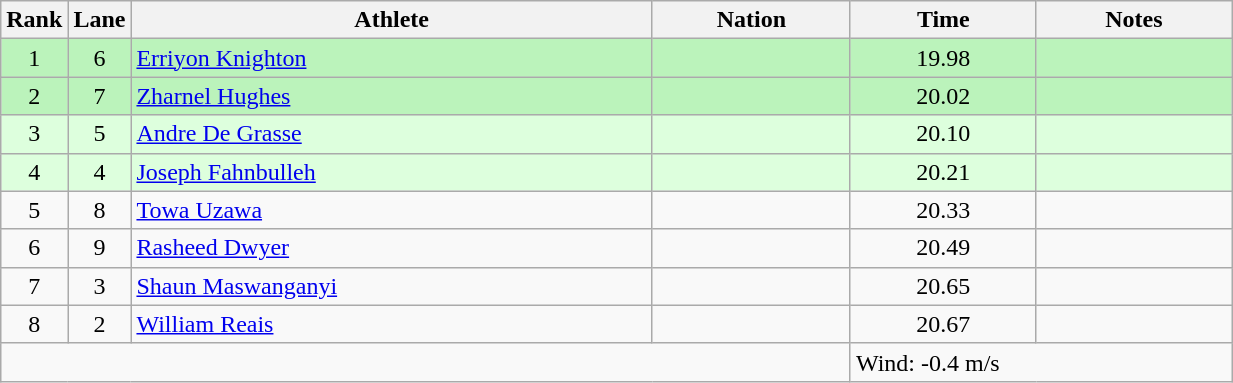<table class="wikitable sortable" style="text-align:center;width: 65%;">
<tr>
<th scope="col" style="width: 10px;">Rank</th>
<th scope="col" style="width: 10px;">Lane</th>
<th scope="col">Athlete</th>
<th scope="col">Nation</th>
<th scope="col">Time</th>
<th scope="col">Notes</th>
</tr>
<tr bgcolor=bbf3bb>
<td>1</td>
<td>6</td>
<td align=left><a href='#'>Erriyon Knighton</a></td>
<td align=left></td>
<td>19.98</td>
<td></td>
</tr>
<tr bgcolor=bbf3bb>
<td>2</td>
<td>7</td>
<td align=left><a href='#'>Zharnel Hughes</a></td>
<td align=left></td>
<td>20.02</td>
<td></td>
</tr>
<tr bgcolor=ddffdd>
<td>3</td>
<td>5</td>
<td align=left><a href='#'>Andre De Grasse</a></td>
<td align=left></td>
<td>20.10</td>
<td></td>
</tr>
<tr bgcolor=ddffdd>
<td>4</td>
<td>4</td>
<td align=left><a href='#'>Joseph Fahnbulleh</a></td>
<td align=left></td>
<td>20.21</td>
<td></td>
</tr>
<tr>
<td>5</td>
<td>8</td>
<td align=left><a href='#'>Towa Uzawa</a></td>
<td align=left></td>
<td>20.33</td>
<td></td>
</tr>
<tr>
<td>6</td>
<td>9</td>
<td align=left><a href='#'>Rasheed Dwyer</a></td>
<td align=left></td>
<td>20.49</td>
<td></td>
</tr>
<tr>
<td>7</td>
<td>3</td>
<td align=left><a href='#'>Shaun Maswanganyi</a></td>
<td align=left></td>
<td>20.65</td>
<td></td>
</tr>
<tr>
<td>8</td>
<td>2</td>
<td align=left><a href='#'>William Reais</a></td>
<td align=left></td>
<td>20.67</td>
<td></td>
</tr>
<tr class="sortbottom">
<td colspan="4"></td>
<td colspan="2" style="text-align:left;">Wind: -0.4 m/s</td>
</tr>
</table>
